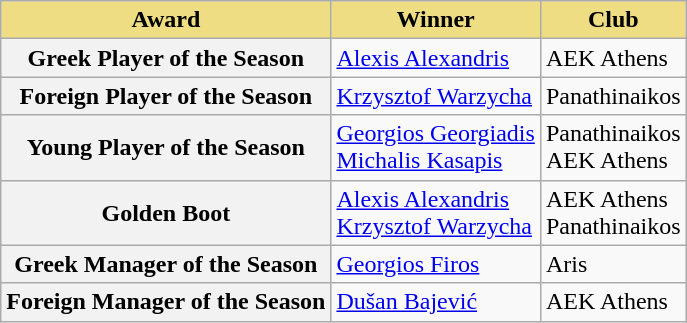<table class="wikitable">
<tr>
<th style="background-color: #eedd82">Award</th>
<th style="background-color: #eedd82">Winner</th>
<th style="background-color: #eedd82">Club</th>
</tr>
<tr>
<th>Greek Player of the Season</th>
<td> <a href='#'>Alexis Alexandris</a></td>
<td>AEK Athens</td>
</tr>
<tr>
<th>Foreign Player of the Season</th>
<td> <a href='#'>Krzysztof Warzycha</a></td>
<td>Panathinaikos</td>
</tr>
<tr>
<th>Young Player of the Season</th>
<td> <a href='#'>Georgios Georgiadis</a><br> <a href='#'>Michalis Kasapis</a></td>
<td>Panathinaikos<br>AEK Athens</td>
</tr>
<tr>
<th>Golden Boot</th>
<td> <a href='#'>Alexis Alexandris</a><br> <a href='#'>Krzysztof Warzycha</a></td>
<td>AEK Athens<br>Panathinaikos</td>
</tr>
<tr>
<th>Greek Manager of the Season</th>
<td> <a href='#'>Georgios Firos</a></td>
<td>Aris</td>
</tr>
<tr>
<th>Foreign Manager of the Season</th>
<td> <a href='#'>Dušan Bajević</a></td>
<td>AEK Athens</td>
</tr>
</table>
